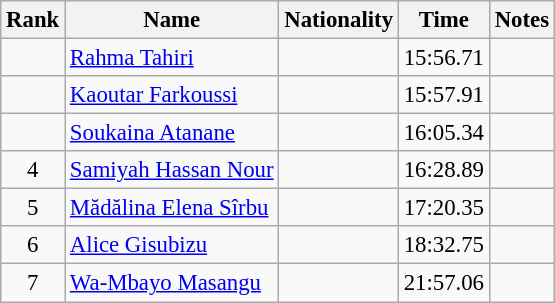<table class="wikitable sortable" style="text-align:center;font-size:95%">
<tr>
<th>Rank</th>
<th>Name</th>
<th>Nationality</th>
<th>Time</th>
<th>Notes</th>
</tr>
<tr>
<td></td>
<td align=left><a href='#'>Rahma Tahiri</a></td>
<td align=left></td>
<td>15:56.71</td>
<td></td>
</tr>
<tr>
<td></td>
<td align=left><a href='#'>Kaoutar Farkoussi</a></td>
<td align=left></td>
<td>15:57.91</td>
<td></td>
</tr>
<tr>
<td></td>
<td align=left><a href='#'>Soukaina Atanane</a></td>
<td align=left></td>
<td>16:05.34</td>
<td></td>
</tr>
<tr>
<td>4</td>
<td align=left><a href='#'>Samiyah Hassan Nour</a></td>
<td align=left></td>
<td>16:28.89</td>
<td></td>
</tr>
<tr>
<td>5</td>
<td align=left><a href='#'>Mădălina Elena Sîrbu</a></td>
<td align=left></td>
<td>17:20.35</td>
<td></td>
</tr>
<tr>
<td>6</td>
<td align=left><a href='#'>Alice Gisubizu</a></td>
<td align=left></td>
<td>18:32.75</td>
<td></td>
</tr>
<tr>
<td>7</td>
<td align=left><a href='#'>Wa-Mbayo Masangu</a></td>
<td align=left></td>
<td>21:57.06</td>
<td></td>
</tr>
</table>
